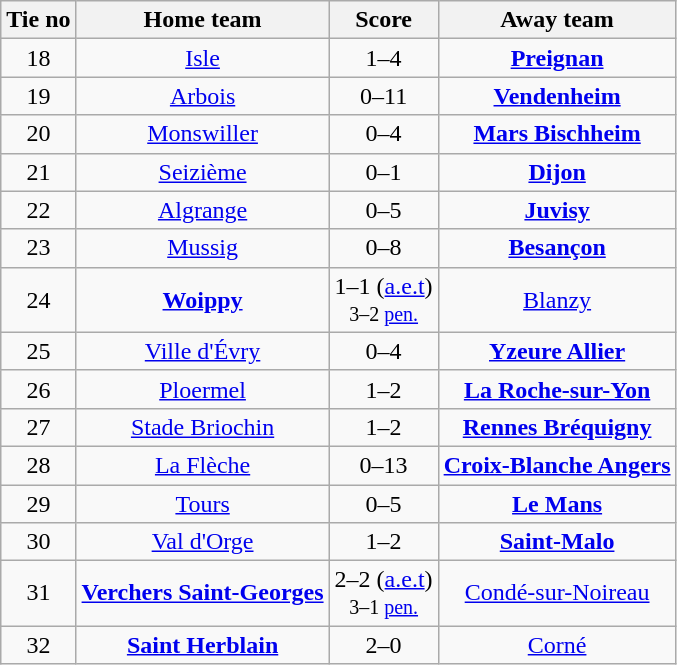<table class="wikitable" style="text-align:center">
<tr>
<th>Tie no</th>
<th>Home team</th>
<th>Score</th>
<th>Away team</th>
</tr>
<tr>
<td>18</td>
<td><a href='#'>Isle</a></td>
<td>1–4</td>
<td><strong><a href='#'>Preignan</a></strong></td>
</tr>
<tr>
<td>19</td>
<td><a href='#'>Arbois</a></td>
<td>0–11</td>
<td><strong><a href='#'>Vendenheim</a></strong></td>
</tr>
<tr>
<td>20</td>
<td><a href='#'>Monswiller</a></td>
<td>0–4</td>
<td><strong><a href='#'>Mars Bischheim</a></strong></td>
</tr>
<tr>
<td>21</td>
<td><a href='#'>Seizième</a></td>
<td>0–1</td>
<td><strong><a href='#'>Dijon</a></strong></td>
</tr>
<tr>
<td>22</td>
<td><a href='#'>Algrange</a></td>
<td>0–5</td>
<td><strong><a href='#'>Juvisy</a></strong></td>
</tr>
<tr>
<td>23</td>
<td><a href='#'>Mussig</a></td>
<td>0–8</td>
<td><strong><a href='#'>Besançon</a></strong></td>
</tr>
<tr>
<td>24</td>
<td><strong><a href='#'>Woippy</a></strong></td>
<td>1–1 (<a href='#'>a.e.t</a>) <br> <small>3–2 <a href='#'>pen.</a></small></td>
<td><a href='#'>Blanzy</a></td>
</tr>
<tr>
<td>25</td>
<td><a href='#'>Ville d'Évry</a></td>
<td>0–4</td>
<td><strong><a href='#'>Yzeure Allier</a></strong></td>
</tr>
<tr>
<td>26</td>
<td><a href='#'>Ploermel</a></td>
<td>1–2</td>
<td><strong><a href='#'>La Roche-sur-Yon</a></strong></td>
</tr>
<tr>
<td>27</td>
<td><a href='#'>Stade Briochin</a></td>
<td>1–2</td>
<td><strong><a href='#'>Rennes Bréquigny</a></strong></td>
</tr>
<tr>
<td>28</td>
<td><a href='#'>La Flèche</a></td>
<td>0–13</td>
<td><strong><a href='#'>Croix-Blanche Angers</a></strong></td>
</tr>
<tr>
<td>29</td>
<td><a href='#'>Tours</a></td>
<td>0–5</td>
<td><strong><a href='#'>Le Mans</a></strong></td>
</tr>
<tr>
<td>30</td>
<td><a href='#'>Val d'Orge</a></td>
<td>1–2</td>
<td><strong><a href='#'>Saint-Malo</a></strong></td>
</tr>
<tr>
<td>31</td>
<td><strong><a href='#'>Verchers Saint-Georges</a></strong></td>
<td>2–2 (<a href='#'>a.e.t</a>) <br> <small>3–1 <a href='#'>pen.</a></small></td>
<td><a href='#'>Condé-sur-Noireau</a></td>
</tr>
<tr>
<td>32</td>
<td><strong><a href='#'>Saint Herblain</a></strong></td>
<td>2–0</td>
<td><a href='#'>Corné</a></td>
</tr>
</table>
